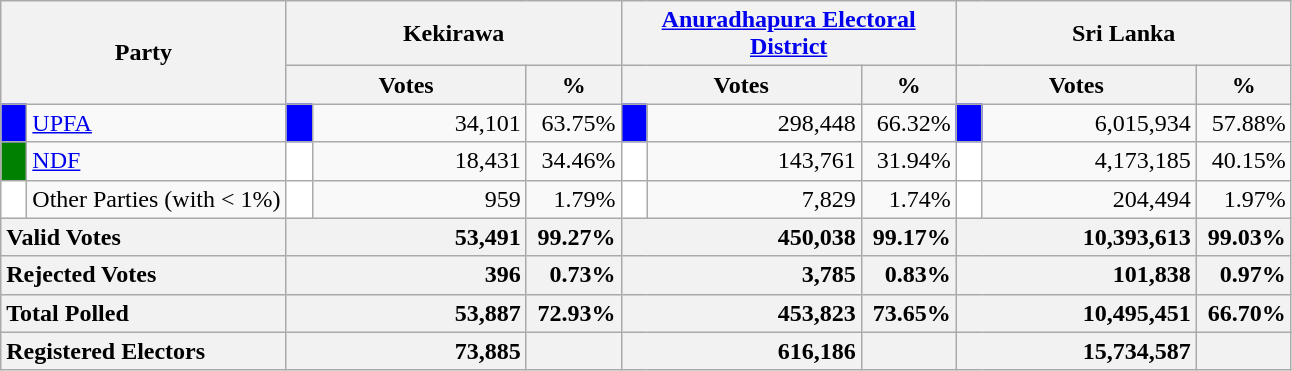<table class="wikitable">
<tr>
<th colspan="2" width="144px"rowspan="2">Party</th>
<th colspan="3" width="216px">Kekirawa</th>
<th colspan="3" width="216px"><a href='#'>Anuradhapura Electoral District</a></th>
<th colspan="3" width="216px">Sri Lanka</th>
</tr>
<tr>
<th colspan="2" width="144px">Votes</th>
<th>%</th>
<th colspan="2" width="144px">Votes</th>
<th>%</th>
<th colspan="2" width="144px">Votes</th>
<th>%</th>
</tr>
<tr>
<td style="background-color:blue;" width="10px"></td>
<td style="text-align:left;"><a href='#'>UPFA</a></td>
<td style="background-color:blue;" width="10px"></td>
<td style="text-align:right;">34,101</td>
<td style="text-align:right;">63.75%</td>
<td style="background-color:blue;" width="10px"></td>
<td style="text-align:right;">298,448</td>
<td style="text-align:right;">66.32%</td>
<td style="background-color:blue;" width="10px"></td>
<td style="text-align:right;">6,015,934</td>
<td style="text-align:right;">57.88%</td>
</tr>
<tr>
<td style="background-color:green;" width="10px"></td>
<td style="text-align:left;"><a href='#'>NDF</a></td>
<td style="background-color:white;" width="10px"></td>
<td style="text-align:right;">18,431</td>
<td style="text-align:right;">34.46%</td>
<td style="background-color:white;" width="10px"></td>
<td style="text-align:right;">143,761</td>
<td style="text-align:right;">31.94%</td>
<td style="background-color:white;" width="10px"></td>
<td style="text-align:right;">4,173,185</td>
<td style="text-align:right;">40.15%</td>
</tr>
<tr>
<td style="background-color:white;" width="10px"></td>
<td style="text-align:left;">Other Parties (with < 1%)</td>
<td style="background-color:white;" width="10px"></td>
<td style="text-align:right;">959</td>
<td style="text-align:right;">1.79%</td>
<td style="background-color:white;" width="10px"></td>
<td style="text-align:right;">7,829</td>
<td style="text-align:right;">1.74%</td>
<td style="background-color:white;" width="10px"></td>
<td style="text-align:right;">204,494</td>
<td style="text-align:right;">1.97%</td>
</tr>
<tr>
<th colspan="2" width="144px"style="text-align:left;">Valid Votes</th>
<th style="text-align:right;"colspan="2" width="144px">53,491</th>
<th style="text-align:right;">99.27%</th>
<th style="text-align:right;"colspan="2" width="144px">450,038</th>
<th style="text-align:right;">99.17%</th>
<th style="text-align:right;"colspan="2" width="144px">10,393,613</th>
<th style="text-align:right;">99.03%</th>
</tr>
<tr>
<th colspan="2" width="144px"style="text-align:left;">Rejected Votes</th>
<th style="text-align:right;"colspan="2" width="144px">396</th>
<th style="text-align:right;">0.73%</th>
<th style="text-align:right;"colspan="2" width="144px">3,785</th>
<th style="text-align:right;">0.83%</th>
<th style="text-align:right;"colspan="2" width="144px">101,838</th>
<th style="text-align:right;">0.97%</th>
</tr>
<tr>
<th colspan="2" width="144px"style="text-align:left;">Total Polled</th>
<th style="text-align:right;"colspan="2" width="144px">53,887</th>
<th style="text-align:right;">72.93%</th>
<th style="text-align:right;"colspan="2" width="144px">453,823</th>
<th style="text-align:right;">73.65%</th>
<th style="text-align:right;"colspan="2" width="144px">10,495,451</th>
<th style="text-align:right;">66.70%</th>
</tr>
<tr>
<th colspan="2" width="144px"style="text-align:left;">Registered Electors</th>
<th style="text-align:right;"colspan="2" width="144px">73,885</th>
<th></th>
<th style="text-align:right;"colspan="2" width="144px">616,186</th>
<th></th>
<th style="text-align:right;"colspan="2" width="144px">15,734,587</th>
<th></th>
</tr>
</table>
